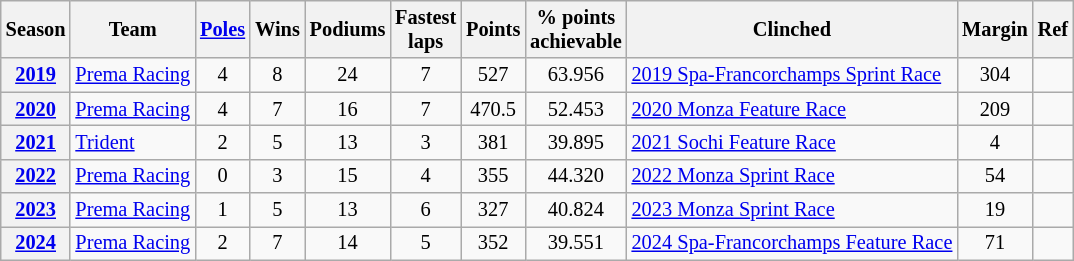<table class="wikitable sortable" style="font-size:85%; text-align:center">
<tr>
<th scope=col>Season</th>
<th scope=col>Team</th>
<th scope=col><a href='#'>Poles</a></th>
<th scope=col>Wins</th>
<th scope=col>Podiums</th>
<th scope=col width="40">Fastest laps</th>
<th scope=col>Points</th>
<th scope=col width="40">% points achievable</th>
<th scope=col>Clinched</th>
<th scope=col>Margin</th>
<th scope=col class=unsortable>Ref</th>
</tr>
<tr>
<th><a href='#'>2019</a></th>
<td align=left> <a href='#'>Prema Racing</a></td>
<td>4</td>
<td>8</td>
<td>24</td>
<td>7</td>
<td>527</td>
<td>63.956</td>
<td align=left><a href='#'>2019 Spa-Francorchamps Sprint Race</a></td>
<td>304</td>
<td></td>
</tr>
<tr>
<th><a href='#'>2020</a></th>
<td align=left> <a href='#'>Prema Racing</a></td>
<td>4</td>
<td>7</td>
<td>16</td>
<td>7</td>
<td>470.5</td>
<td>52.453</td>
<td align=left><a href='#'>2020 Monza Feature Race</a></td>
<td>209</td>
<td></td>
</tr>
<tr>
<th><a href='#'>2021</a></th>
<td align=left> <a href='#'>Trident</a></td>
<td>2</td>
<td>5</td>
<td>13</td>
<td>3</td>
<td>381</td>
<td>39.895</td>
<td align=left><a href='#'>2021 Sochi Feature Race</a></td>
<td>4</td>
<td></td>
</tr>
<tr>
<th><a href='#'>2022</a></th>
<td align=left> <a href='#'>Prema Racing</a></td>
<td>0</td>
<td>3</td>
<td>15</td>
<td>4</td>
<td>355</td>
<td>44.320</td>
<td align=left><a href='#'>2022 Monza Sprint Race</a></td>
<td>54</td>
<td></td>
</tr>
<tr>
<th><a href='#'>2023</a></th>
<td align=left> <a href='#'>Prema Racing</a></td>
<td>1</td>
<td>5</td>
<td>13</td>
<td>6</td>
<td>327</td>
<td>40.824</td>
<td align=left><a href='#'>2023 Monza Sprint Race</a></td>
<td>19</td>
<td></td>
</tr>
<tr>
<th><a href='#'>2024</a></th>
<td align=left> <a href='#'>Prema Racing</a></td>
<td>2</td>
<td>7</td>
<td>14</td>
<td>5</td>
<td>352</td>
<td>39.551</td>
<td align=left><a href='#'>2024 Spa-Francorchamps Feature Race</a></td>
<td>71</td>
<td></td>
</tr>
</table>
